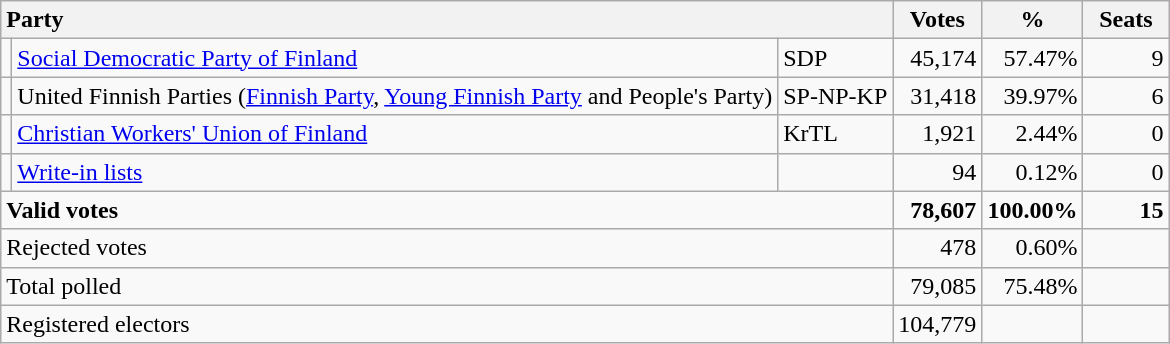<table class="wikitable" border="1" style="text-align:right;">
<tr>
<th style="text-align:left;" colspan=3>Party</th>
<th align=center width="50">Votes</th>
<th align=center width="50">%</th>
<th align=center width="50">Seats</th>
</tr>
<tr>
<td></td>
<td align=left style="white-space: nowrap;"><a href='#'>Social Democratic Party of Finland</a></td>
<td align=left>SDP</td>
<td>45,174</td>
<td>57.47%</td>
<td>9</td>
</tr>
<tr>
<td></td>
<td align=left>United Finnish Parties (<a href='#'>Finnish Party</a>, <a href='#'>Young Finnish Party</a> and People's Party)</td>
<td align=left>SP-NP-KP</td>
<td>31,418</td>
<td>39.97%</td>
<td>6</td>
</tr>
<tr>
<td></td>
<td align=left><a href='#'>Christian Workers' Union of Finland</a></td>
<td align=left>KrTL</td>
<td>1,921</td>
<td>2.44%</td>
<td>0</td>
</tr>
<tr>
<td></td>
<td align=left><a href='#'>Write-in lists</a></td>
<td align=left></td>
<td>94</td>
<td>0.12%</td>
<td>0</td>
</tr>
<tr style="font-weight:bold">
<td align=left colspan=3>Valid votes</td>
<td>78,607</td>
<td>100.00%</td>
<td>15</td>
</tr>
<tr>
<td align=left colspan=3>Rejected votes</td>
<td>478</td>
<td>0.60%</td>
<td></td>
</tr>
<tr>
<td align=left colspan=3>Total polled</td>
<td>79,085</td>
<td>75.48%</td>
<td></td>
</tr>
<tr>
<td align=left colspan=3>Registered electors</td>
<td>104,779</td>
<td></td>
<td></td>
</tr>
</table>
